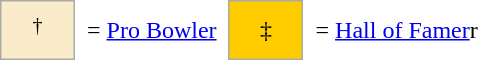<table border=0 cellspacing="0" cellpadding="8">
<tr>
<td style="background-color:#faecc8; border:1px solid #aaaaaa; width:2em;" align=center><sup>†</sup></td>
<td>= <a href='#'>Pro Bowler</a></td>
<td style="background-color:#FFCC00; border:1px solid #aaaaaa; width:2em; text-align:center;">‡</td>
<td>= <a href='#'>Hall of Famer</a>r</td>
</tr>
</table>
